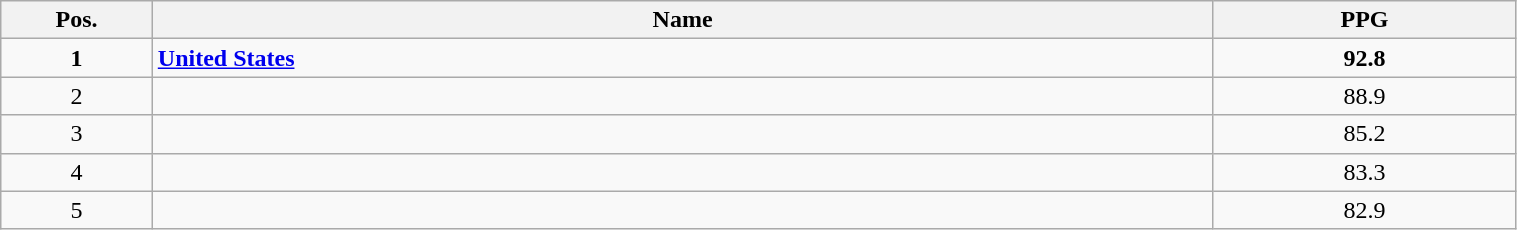<table class="wikitable" style="width:80%;">
<tr>
<th style="width:10%;">Pos.</th>
<th style="width:70%;">Name</th>
<th style="width:20%;">PPG</th>
</tr>
<tr>
<td align=center><strong>1</strong></td>
<td><strong> <a href='#'>United States</a></strong></td>
<td align=center><strong>92.8</strong></td>
</tr>
<tr>
<td align=center>2</td>
<td></td>
<td align=center>88.9</td>
</tr>
<tr>
<td align=center>3</td>
<td></td>
<td align=center>85.2</td>
</tr>
<tr>
<td align=center>4</td>
<td></td>
<td align=center>83.3</td>
</tr>
<tr>
<td align=center>5</td>
<td></td>
<td align=center>82.9</td>
</tr>
</table>
